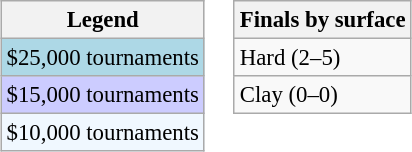<table>
<tr valign=top>
<td><br><table class=wikitable style="font-size:95%">
<tr>
<th>Legend</th>
</tr>
<tr style="background:lightblue;">
<td>$25,000 tournaments</td>
</tr>
<tr style="background:#ccccff;">
<td>$15,000 tournaments</td>
</tr>
<tr style="background:#f0f8ff;">
<td>$10,000 tournaments</td>
</tr>
</table>
</td>
<td><br><table class=wikitable style="font-size:95%">
<tr>
<th>Finals by surface</th>
</tr>
<tr>
<td>Hard (2–5)</td>
</tr>
<tr>
<td>Clay (0–0)</td>
</tr>
</table>
</td>
</tr>
</table>
